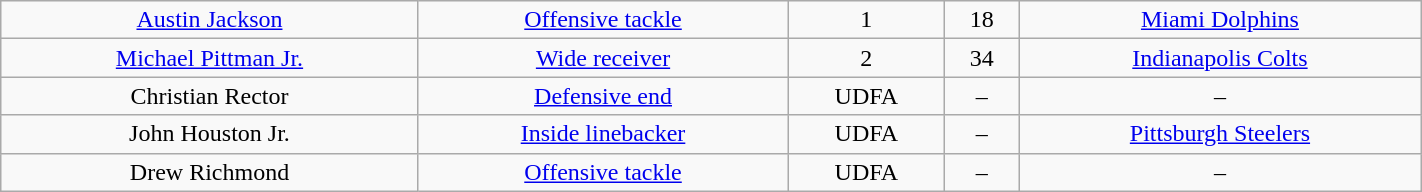<table class="wikitable" style="width:75%;">
<tr align="center" bgcolor="">
<td><a href='#'>Austin Jackson</a></td>
<td><a href='#'>Offensive tackle</a></td>
<td>1</td>
<td>18</td>
<td><a href='#'>Miami Dolphins</a></td>
</tr>
<tr align="center" bgcolor="">
<td><a href='#'>Michael Pittman Jr.</a></td>
<td><a href='#'>Wide receiver</a></td>
<td>2</td>
<td>34</td>
<td><a href='#'>Indianapolis Colts</a></td>
</tr>
<tr align="center" bgcolor="">
<td>Christian Rector</td>
<td><a href='#'>Defensive end</a></td>
<td>UDFA</td>
<td>–</td>
<td>–</td>
</tr>
<tr align="center" bgcolor="">
<td>John Houston Jr.</td>
<td><a href='#'>Inside linebacker</a></td>
<td>UDFA</td>
<td>–</td>
<td><a href='#'>Pittsburgh Steelers</a></td>
</tr>
<tr align="center" bgcolor="">
<td>Drew Richmond</td>
<td><a href='#'>Offensive tackle</a></td>
<td>UDFA</td>
<td>–</td>
<td>–</td>
</tr>
</table>
